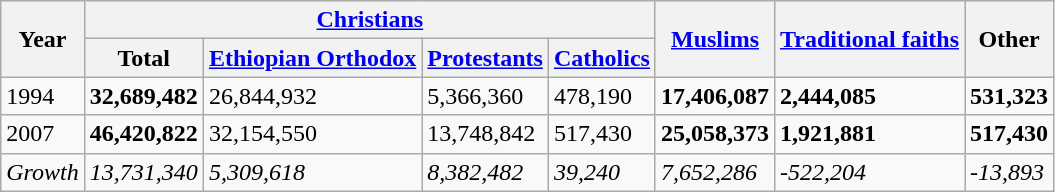<table class="wikitable">
<tr>
<th rowspan="2">Year</th>
<th colspan="4"><a href='#'>Christians</a></th>
<th rowspan="2"><a href='#'>Muslims</a></th>
<th rowspan="2"><a href='#'>Traditional faiths</a></th>
<th rowspan="2">Other</th>
</tr>
<tr>
<th>Total</th>
<th><a href='#'>Ethiopian Orthodox</a></th>
<th><a href='#'>Protestants</a></th>
<th><a href='#'>Catholics</a></th>
</tr>
<tr>
<td>1994</td>
<td><strong>32,689,482</strong></td>
<td>26,844,932</td>
<td>5,366,360</td>
<td>478,190</td>
<td><strong>17,406,087</strong></td>
<td><strong>2,444,085</strong></td>
<td><strong>531,323</strong></td>
</tr>
<tr>
<td>2007</td>
<td><strong>46,420,822</strong></td>
<td>32,154,550</td>
<td>13,748,842</td>
<td>517,430</td>
<td><strong>25,058,373</strong></td>
<td><strong>1,921,881</strong></td>
<td><strong>517,430</strong></td>
</tr>
<tr>
<td><em>Growth</em></td>
<td><em>13,731,340</em></td>
<td><em>5,309,618</em></td>
<td><em>8,382,482</em></td>
<td><em>39,240</em></td>
<td><em>7,652,286</em></td>
<td><em>-522,204</em></td>
<td><em>-13,893</em></td>
</tr>
</table>
